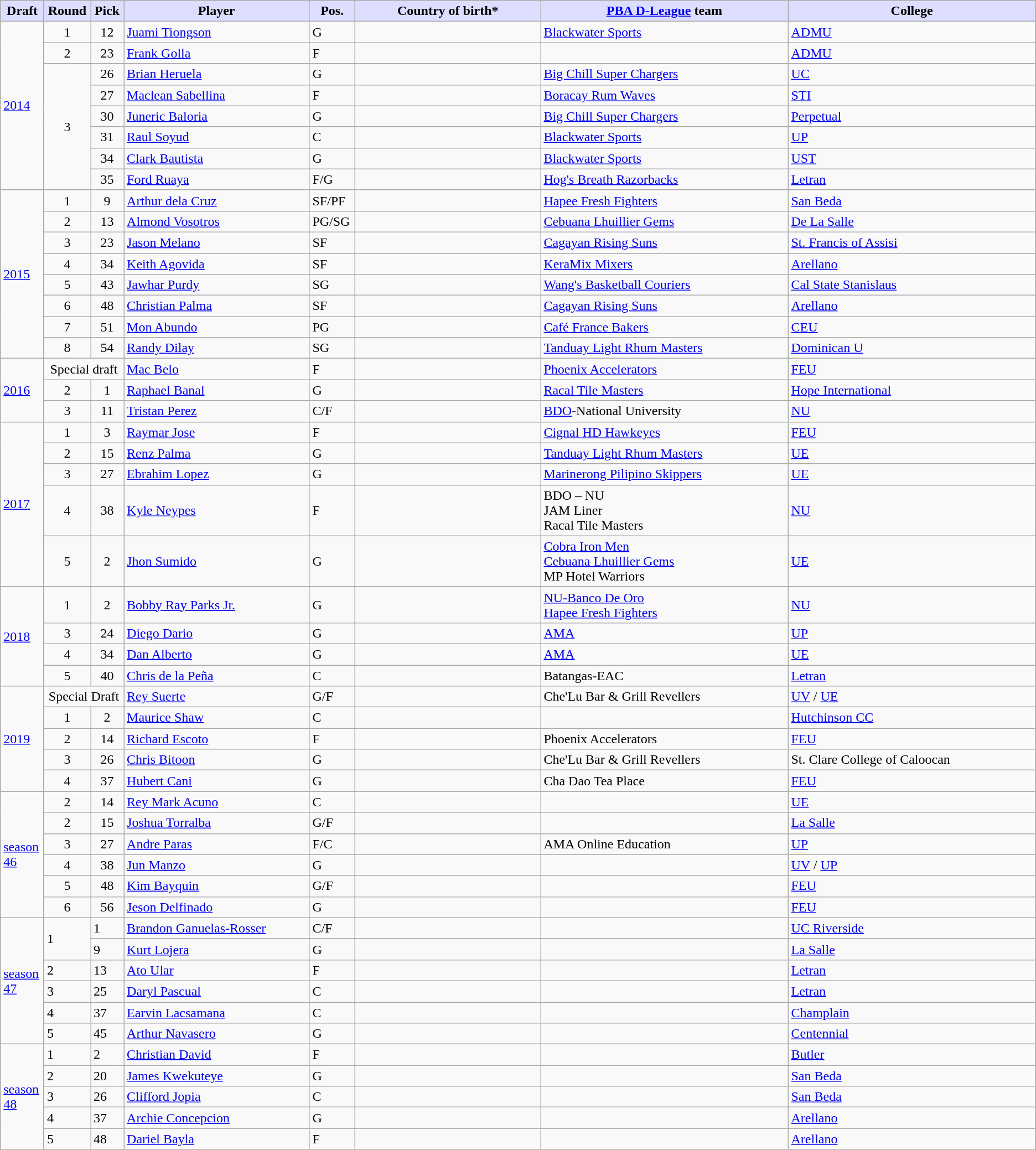<table class="wikitable sortable sortable">
<tr>
<th style="background:#ddf; width:1%;">Draft</th>
<th style="background:#ddf; width:1%;">Round</th>
<th style="background:#ddf; width:1%;">Pick</th>
<th style="background:#ddf; width:15%;">Player</th>
<th style="background:#ddf; width:1%;">Pos.</th>
<th style="background:#ddf; width:15%;">Country of birth*</th>
<th style="background:#ddf; width:20%;"><a href='#'>PBA D-League</a> team</th>
<th style="background:#ddf; width:20%;">College</th>
</tr>
<tr>
<td rowspan=8><a href='#'>2014</a></td>
<td align=center>1</td>
<td align=center>12</td>
<td><a href='#'>Juami Tiongson</a></td>
<td>G</td>
<td></td>
<td><a href='#'>Blackwater Sports</a></td>
<td><a href='#'>ADMU</a></td>
</tr>
<tr>
<td align=center>2</td>
<td align=center>23</td>
<td><a href='#'>Frank Golla</a></td>
<td>F</td>
<td></td>
<td></td>
<td><a href='#'>ADMU</a></td>
</tr>
<tr>
<td align=center rowspan=6>3</td>
<td align=center>26</td>
<td><a href='#'>Brian Heruela</a></td>
<td>G</td>
<td></td>
<td><a href='#'>Big Chill Super Chargers</a></td>
<td><a href='#'>UC</a></td>
</tr>
<tr>
<td align=center>27</td>
<td><a href='#'>Maclean Sabellina</a></td>
<td>F</td>
<td></td>
<td><a href='#'>Boracay Rum Waves</a></td>
<td><a href='#'>STI</a></td>
</tr>
<tr>
<td align=center>30</td>
<td><a href='#'>Juneric Baloria</a></td>
<td>G</td>
<td></td>
<td><a href='#'>Big Chill Super Chargers</a></td>
<td><a href='#'>Perpetual</a></td>
</tr>
<tr>
<td align=center>31</td>
<td><a href='#'>Raul Soyud</a></td>
<td>C</td>
<td></td>
<td><a href='#'>Blackwater Sports</a></td>
<td><a href='#'>UP</a></td>
</tr>
<tr>
<td align=center>34</td>
<td><a href='#'>Clark Bautista</a></td>
<td>G</td>
<td></td>
<td><a href='#'>Blackwater Sports</a></td>
<td><a href='#'>UST</a></td>
</tr>
<tr>
<td align=center>35</td>
<td><a href='#'>Ford Ruaya</a></td>
<td>F/G</td>
<td></td>
<td><a href='#'>Hog's Breath Razorbacks</a></td>
<td><a href='#'>Letran</a></td>
</tr>
<tr>
<td rowspan=8><a href='#'>2015</a></td>
<td align=center>1</td>
<td align=center>9</td>
<td><a href='#'>Arthur dela Cruz</a></td>
<td>SF/PF</td>
<td></td>
<td><a href='#'>Hapee Fresh Fighters</a></td>
<td><a href='#'>San Beda</a></td>
</tr>
<tr>
<td align=center>2</td>
<td align=center>13</td>
<td><a href='#'>Almond Vosotros</a></td>
<td>PG/SG</td>
<td></td>
<td><a href='#'>Cebuana Lhuillier Gems</a></td>
<td><a href='#'>De La Salle</a></td>
</tr>
<tr>
<td align=center>3</td>
<td align=center>23</td>
<td><a href='#'>Jason Melano</a></td>
<td>SF</td>
<td></td>
<td><a href='#'>Cagayan Rising Suns</a></td>
<td><a href='#'>St. Francis of Assisi</a></td>
</tr>
<tr>
<td align=center>4</td>
<td align=center>34</td>
<td><a href='#'>Keith Agovida</a></td>
<td>SF</td>
<td></td>
<td><a href='#'>KeraMix Mixers</a></td>
<td><a href='#'>Arellano</a></td>
</tr>
<tr>
<td align=center>5</td>
<td align=center>43</td>
<td><a href='#'>Jawhar Purdy</a></td>
<td>SG</td>
<td></td>
<td><a href='#'>Wang's Basketball Couriers</a></td>
<td><a href='#'>Cal State Stanislaus</a></td>
</tr>
<tr>
<td align=center>6</td>
<td align=center>48</td>
<td><a href='#'>Christian Palma</a></td>
<td>SF</td>
<td></td>
<td><a href='#'>Cagayan Rising Suns</a></td>
<td><a href='#'>Arellano</a></td>
</tr>
<tr>
<td align=center>7</td>
<td align=center>51</td>
<td><a href='#'>Mon Abundo</a></td>
<td>PG</td>
<td></td>
<td><a href='#'>Café France Bakers</a></td>
<td><a href='#'>CEU</a></td>
</tr>
<tr>
<td align=center>8</td>
<td align=center>54</td>
<td><a href='#'>Randy Dilay</a></td>
<td>SG</td>
<td></td>
<td><a href='#'>Tanduay Light Rhum Masters</a></td>
<td><a href='#'>Dominican U</a></td>
</tr>
<tr>
<td rowspan=3><a href='#'>2016</a></td>
<td colspan=2 align=center>Special draft</td>
<td><a href='#'>Mac Belo</a></td>
<td>F</td>
<td></td>
<td><a href='#'>Phoenix Accelerators</a></td>
<td><a href='#'>FEU</a></td>
</tr>
<tr>
<td align=center>2</td>
<td align=center>1</td>
<td><a href='#'>Raphael Banal</a></td>
<td>G</td>
<td></td>
<td><a href='#'>Racal Tile Masters</a></td>
<td><a href='#'>Hope International</a></td>
</tr>
<tr>
<td align=center>3</td>
<td align=center>11</td>
<td><a href='#'>Tristan Perez</a></td>
<td>C/F</td>
<td></td>
<td><a href='#'>BDO</a>-National University</td>
<td><a href='#'>NU</a></td>
</tr>
<tr>
<td rowspan=5><a href='#'>2017</a></td>
<td align=center>1</td>
<td align=center>3</td>
<td><a href='#'>Raymar Jose</a></td>
<td>F</td>
<td></td>
<td><a href='#'>Cignal HD Hawkeyes</a></td>
<td><a href='#'>FEU</a></td>
</tr>
<tr>
<td align=center>2</td>
<td align=center>15</td>
<td><a href='#'>Renz Palma</a></td>
<td>G</td>
<td></td>
<td><a href='#'>Tanduay Light Rhum Masters</a></td>
<td><a href='#'>UE</a></td>
</tr>
<tr>
<td align=center>3</td>
<td align=center>27</td>
<td><a href='#'>Ebrahim Lopez</a></td>
<td>G</td>
<td></td>
<td><a href='#'>Marinerong Pilipino Skippers</a></td>
<td><a href='#'>UE</a></td>
</tr>
<tr>
<td align=center>4</td>
<td align=center>38</td>
<td><a href='#'>Kyle Neypes</a></td>
<td>F</td>
<td></td>
<td>BDO – NU <br>JAM Liner<br>Racal Tile Masters</td>
<td><a href='#'>NU</a></td>
</tr>
<tr>
<td align="center">5</td>
<td align="center">2</td>
<td><a href='#'>Jhon Sumido</a></td>
<td>G</td>
<td></td>
<td><a href='#'>Cobra Iron Men</a><br><a href='#'>Cebuana Lhuillier Gems</a><br>MP Hotel Warriors</td>
<td><a href='#'>UE</a></td>
</tr>
<tr>
<td rowspan=4><a href='#'>2018</a></td>
<td align=center>1</td>
<td align=center>2</td>
<td><a href='#'>Bobby Ray Parks Jr.</a></td>
<td>G</td>
<td></td>
<td><a href='#'>NU-Banco De Oro</a><br><a href='#'>Hapee Fresh Fighters</a></td>
<td><a href='#'>NU</a></td>
</tr>
<tr>
<td align=center>3</td>
<td align=center>24</td>
<td><a href='#'>Diego Dario</a></td>
<td>G</td>
<td></td>
<td><a href='#'>AMA</a></td>
<td><a href='#'>UP</a></td>
</tr>
<tr>
<td align=center>4</td>
<td align=center>34</td>
<td><a href='#'>Dan Alberto</a></td>
<td>G</td>
<td></td>
<td><a href='#'>AMA</a></td>
<td><a href='#'>UE</a></td>
</tr>
<tr>
<td align=center>5</td>
<td align=center>40</td>
<td><a href='#'>Chris de la Peña</a></td>
<td>C</td>
<td></td>
<td>Batangas-EAC</td>
<td><a href='#'>Letran</a></td>
</tr>
<tr>
<td rowspan=5><a href='#'>2019</a></td>
<td colspan=2 align=center>Special Draft</td>
<td><a href='#'>Rey Suerte</a></td>
<td>G/F</td>
<td></td>
<td>Che'Lu Bar & Grill Revellers</td>
<td><a href='#'>UV</a> / <a href='#'>UE</a></td>
</tr>
<tr>
<td align=center>1</td>
<td align=center>2</td>
<td><a href='#'>Maurice Shaw</a></td>
<td>C</td>
<td></td>
<td></td>
<td><a href='#'>Hutchinson CC</a></td>
</tr>
<tr>
<td align=center>2</td>
<td align=center>14</td>
<td><a href='#'>Richard Escoto</a></td>
<td>F</td>
<td></td>
<td>Phoenix Accelerators</td>
<td><a href='#'>FEU</a></td>
</tr>
<tr>
<td align=center>3</td>
<td align=center>26</td>
<td><a href='#'>Chris Bitoon</a></td>
<td>G</td>
<td></td>
<td>Che'Lu Bar & Grill Revellers</td>
<td>St. Clare College of Caloocan</td>
</tr>
<tr>
<td align=center>4</td>
<td align=center>37</td>
<td><a href='#'>Hubert Cani</a></td>
<td>G</td>
<td></td>
<td>Cha Dao Tea Place</td>
<td><a href='#'>FEU</a></td>
</tr>
<tr>
<td rowspan=6><a href='#'>season 46</a></td>
<td align=center>2</td>
<td align=center>14</td>
<td><a href='#'>Rey Mark Acuno</a></td>
<td>C</td>
<td></td>
<td></td>
<td><a href='#'>UE</a></td>
</tr>
<tr>
<td align=center>2</td>
<td align=center>15</td>
<td><a href='#'>Joshua Torralba</a></td>
<td>G/F</td>
<td></td>
<td></td>
<td><a href='#'>La Salle</a></td>
</tr>
<tr>
<td align=center>3</td>
<td align=center>27</td>
<td><a href='#'>Andre Paras</a></td>
<td>F/C</td>
<td></td>
<td>AMA Online Education</td>
<td><a href='#'>UP</a></td>
</tr>
<tr>
<td align=center>4</td>
<td align=center>38</td>
<td><a href='#'>Jun Manzo</a></td>
<td>G</td>
<td></td>
<td></td>
<td><a href='#'>UV</a> / <a href='#'>UP</a></td>
</tr>
<tr>
<td align=center>5</td>
<td align=center>48</td>
<td><a href='#'>Kim Bayquin</a></td>
<td>G/F</td>
<td></td>
<td></td>
<td><a href='#'>FEU</a></td>
</tr>
<tr>
<td align=center>6</td>
<td align=center>56</td>
<td><a href='#'>Jeson Delfinado</a></td>
<td>G</td>
<td></td>
<td></td>
<td><a href='#'>FEU</a></td>
</tr>
<tr>
<td rowspan="6"><a href='#'>season 47</a></td>
<td rowspan="2">1</td>
<td>1</td>
<td><a href='#'>Brandon Ganuelas-Rosser</a></td>
<td>C/F</td>
<td></td>
<td></td>
<td><a href='#'>UC Riverside</a></td>
</tr>
<tr>
<td>9</td>
<td><a href='#'>Kurt Lojera</a></td>
<td>G</td>
<td></td>
<td></td>
<td><a href='#'>La Salle</a></td>
</tr>
<tr>
<td>2</td>
<td>13</td>
<td><a href='#'>Ato Ular</a></td>
<td>F</td>
<td></td>
<td></td>
<td><a href='#'>Letran</a></td>
</tr>
<tr>
<td>3</td>
<td>25</td>
<td><a href='#'>Daryl Pascual</a></td>
<td>C</td>
<td></td>
<td></td>
<td><a href='#'>Letran</a></td>
</tr>
<tr>
<td>4</td>
<td>37</td>
<td><a href='#'>Earvin Lacsamana</a></td>
<td>C</td>
<td></td>
<td></td>
<td><a href='#'>Champlain</a></td>
</tr>
<tr>
<td>5</td>
<td>45</td>
<td><a href='#'>Arthur Navasero</a></td>
<td>G</td>
<td></td>
<td></td>
<td><a href='#'>Centennial</a></td>
</tr>
<tr>
<td rowspan="5"><a href='#'>season 48</a></td>
<td>1</td>
<td>2</td>
<td><a href='#'>Christian David</a></td>
<td>F</td>
<td></td>
<td></td>
<td><a href='#'>Butler</a></td>
</tr>
<tr>
<td>2</td>
<td>20</td>
<td><a href='#'>James Kwekuteye</a></td>
<td>G</td>
<td></td>
<td></td>
<td><a href='#'>San Beda</a></td>
</tr>
<tr>
<td>3</td>
<td>26</td>
<td><a href='#'>Clifford Jopia</a></td>
<td>C</td>
<td></td>
<td></td>
<td><a href='#'>San Beda</a></td>
</tr>
<tr>
<td>4</td>
<td>37</td>
<td><a href='#'>Archie Concepcion</a></td>
<td>G</td>
<td></td>
<td></td>
<td><a href='#'>Arellano</a></td>
</tr>
<tr>
<td>5</td>
<td>48</td>
<td><a href='#'>Dariel Bayla</a></td>
<td>F</td>
<td></td>
<td></td>
<td><a href='#'>Arellano</a></td>
</tr>
</table>
